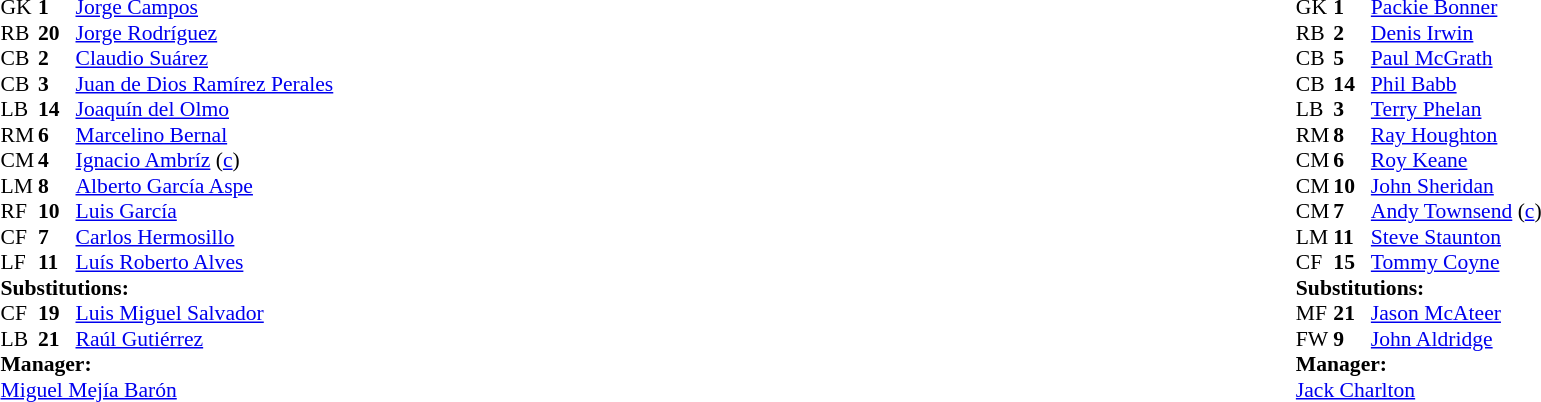<table width="100%">
<tr>
<td valign="top" width="50%"><br><table style="font-size: 90%" cellspacing="0" cellpadding="0">
<tr>
<th width="25"></th>
<th width="25"></th>
</tr>
<tr>
<td>GK</td>
<td><strong>1</strong></td>
<td><a href='#'>Jorge Campos</a></td>
<td></td>
</tr>
<tr>
<td>RB</td>
<td><strong>20</strong></td>
<td><a href='#'>Jorge Rodríguez</a></td>
</tr>
<tr>
<td>CB</td>
<td><strong>2</strong></td>
<td><a href='#'>Claudio Suárez</a></td>
</tr>
<tr>
<td>CB</td>
<td><strong>3</strong></td>
<td><a href='#'>Juan de Dios Ramírez Perales</a></td>
</tr>
<tr>
<td>LB</td>
<td><strong>14</strong></td>
<td><a href='#'>Joaquín del Olmo</a></td>
<td></td>
<td></td>
</tr>
<tr>
<td>RM</td>
<td><strong>6</strong></td>
<td><a href='#'>Marcelino Bernal</a></td>
</tr>
<tr>
<td>CM</td>
<td><strong>4</strong></td>
<td><a href='#'>Ignacio Ambríz</a> (<a href='#'>c</a>)</td>
</tr>
<tr>
<td>LM</td>
<td><strong>8</strong></td>
<td><a href='#'>Alberto García Aspe</a></td>
</tr>
<tr>
<td>RF</td>
<td><strong>10</strong></td>
<td><a href='#'>Luis García</a></td>
</tr>
<tr>
<td>CF</td>
<td><strong>7</strong></td>
<td><a href='#'>Carlos Hermosillo</a></td>
<td></td>
<td></td>
</tr>
<tr>
<td>LF</td>
<td><strong>11</strong></td>
<td><a href='#'>Luís Roberto Alves</a></td>
</tr>
<tr>
<td colspan=3><strong>Substitutions:</strong></td>
</tr>
<tr>
<td>CF</td>
<td><strong>19</strong></td>
<td><a href='#'>Luis Miguel Salvador</a></td>
<td></td>
<td></td>
</tr>
<tr>
<td>LB</td>
<td><strong>21</strong></td>
<td><a href='#'>Raúl Gutiérrez</a></td>
<td></td>
<td></td>
</tr>
<tr>
<td colspan=3><strong>Manager:</strong></td>
</tr>
<tr>
<td colspan="4"><a href='#'>Miguel Mejía Barón</a></td>
</tr>
</table>
</td>
<td></td>
<td valign="top" width="50%"><br><table style="font-size: 90%" cellspacing="0" cellpadding="0" align=center>
<tr>
<th width="25"></th>
<th width="25"></th>
</tr>
<tr>
<td>GK</td>
<td><strong>1</strong></td>
<td><a href='#'>Packie Bonner</a></td>
</tr>
<tr>
<td>RB</td>
<td><strong>2</strong></td>
<td><a href='#'>Denis Irwin</a></td>
<td></td>
</tr>
<tr>
<td>CB</td>
<td><strong>5</strong></td>
<td><a href='#'>Paul McGrath</a></td>
</tr>
<tr>
<td>CB</td>
<td><strong>14</strong></td>
<td><a href='#'>Phil Babb</a></td>
</tr>
<tr>
<td>LB</td>
<td><strong>3</strong></td>
<td><a href='#'>Terry Phelan</a></td>
<td></td>
</tr>
<tr>
<td>RM</td>
<td><strong>8</strong></td>
<td><a href='#'>Ray Houghton</a></td>
</tr>
<tr>
<td>CM</td>
<td><strong>6</strong></td>
<td><a href='#'>Roy Keane</a></td>
</tr>
<tr>
<td>CM</td>
<td><strong>10</strong></td>
<td><a href='#'>John Sheridan</a></td>
</tr>
<tr>
<td>CM</td>
<td><strong>7</strong></td>
<td><a href='#'>Andy Townsend</a> (<a href='#'>c</a>)</td>
</tr>
<tr>
<td>LM</td>
<td><strong>11</strong></td>
<td><a href='#'>Steve Staunton</a></td>
<td></td>
<td></td>
</tr>
<tr>
<td>CF</td>
<td><strong>15</strong></td>
<td><a href='#'>Tommy Coyne</a></td>
<td></td>
<td></td>
</tr>
<tr>
<td colspan=3><strong>Substitutions:</strong></td>
</tr>
<tr>
<td>MF</td>
<td><strong>21</strong></td>
<td><a href='#'>Jason McAteer</a></td>
<td></td>
<td></td>
</tr>
<tr>
<td>FW</td>
<td><strong>9</strong></td>
<td><a href='#'>John Aldridge</a></td>
<td></td>
<td></td>
</tr>
<tr>
<td colspan=3><strong>Manager:</strong></td>
</tr>
<tr>
<td colspan="4"> <a href='#'>Jack Charlton</a></td>
</tr>
</table>
</td>
</tr>
</table>
